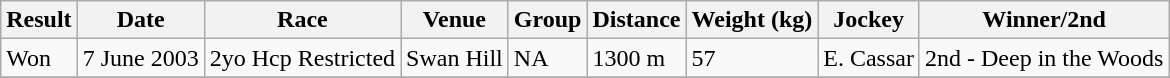<table class="wikitable">
<tr>
<th>Result</th>
<th>Date</th>
<th>Race</th>
<th>Venue</th>
<th>Group</th>
<th>Distance</th>
<th>Weight (kg)</th>
<th>Jockey</th>
<th>Winner/2nd</th>
</tr>
<tr>
<td>Won</td>
<td>7 June 2003</td>
<td>2yo Hcp Restricted</td>
<td>Swan Hill</td>
<td>NA</td>
<td>1300 m</td>
<td>57</td>
<td>E. Cassar</td>
<td>2nd - Deep in the Woods</td>
</tr>
<tr>
</tr>
</table>
